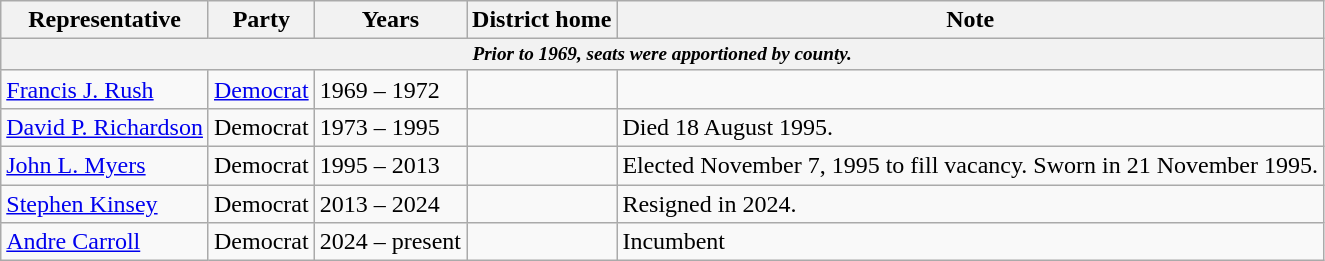<table class=wikitable>
<tr valign=bottom>
<th>Representative</th>
<th>Party</th>
<th>Years</th>
<th>District home</th>
<th>Note</th>
</tr>
<tr>
<th colspan=5 style="font-size: 80%;"><em>Prior to 1969, seats were apportioned by county.</em></th>
</tr>
<tr>
<td><a href='#'>Francis J. Rush</a></td>
<td><a href='#'>Democrat</a></td>
<td>1969 – 1972</td>
<td></td>
<td></td>
</tr>
<tr>
<td><a href='#'>David P. Richardson</a></td>
<td>Democrat</td>
<td>1973 – 1995</td>
<td></td>
<td>Died 18 August 1995.</td>
</tr>
<tr>
<td><a href='#'>John L. Myers</a></td>
<td>Democrat</td>
<td>1995 – 2013</td>
<td></td>
<td>Elected November 7, 1995 to fill vacancy. Sworn in 21 November 1995.</td>
</tr>
<tr>
<td><a href='#'>Stephen Kinsey</a></td>
<td>Democrat</td>
<td>2013 – 2024</td>
<td></td>
<td>Resigned in 2024.</td>
</tr>
<tr>
<td><a href='#'>Andre Carroll</a></td>
<td>Democrat</td>
<td>2024 – present</td>
<td></td>
<td>Incumbent</td>
</tr>
</table>
